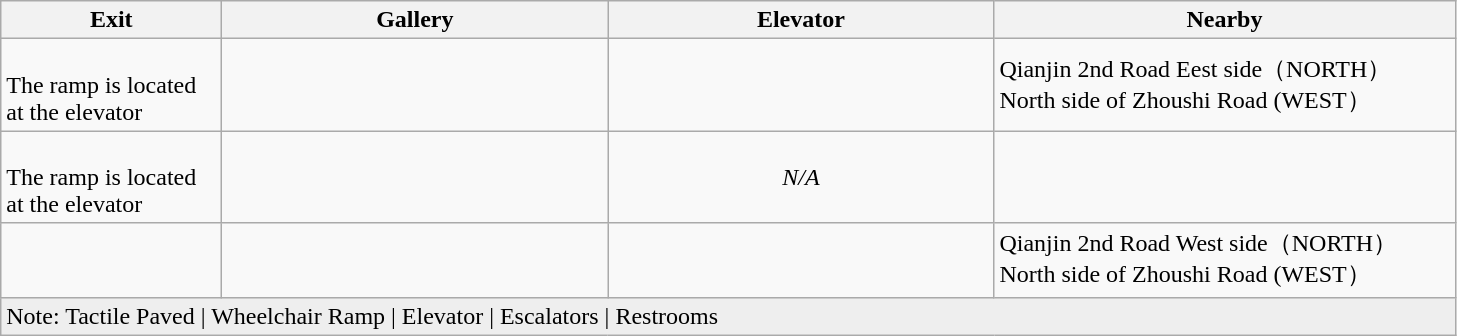<table class="wikitable">
<tr>
<th style="width:140px">Exit</th>
<th style="width:250px">Gallery</th>
<th style="width:250px">Elevator</th>
<th style="width:300px">Nearby</th>
</tr>
<tr>
<td><span>      </span><br>The ramp is located at the elevator</td>
<td></td>
<td></td>
<td>Qianjin 2nd Road Eest side（NORTH）<br>North side of Zhoushi Road (WEST）<br></td>
</tr>
<tr>
<td><span>   </span><br>The ramp is located at the elevator</td>
<td></td>
<td align="center"><em>N/A</em></td>
<td></td>
</tr>
<tr>
<td><span>     </span></td>
<td></td>
<td></td>
<td>Qianjin 2nd Road West side（NORTH）<br>North side of Zhoushi Road (WEST）<br></td>
</tr>
<tr>
<td colspan="4" bgcolor="#EEEEEE">Note:  Tactile Paved |  Wheelchair Ramp |  Elevator |  Escalators |  Restrooms</td>
</tr>
</table>
